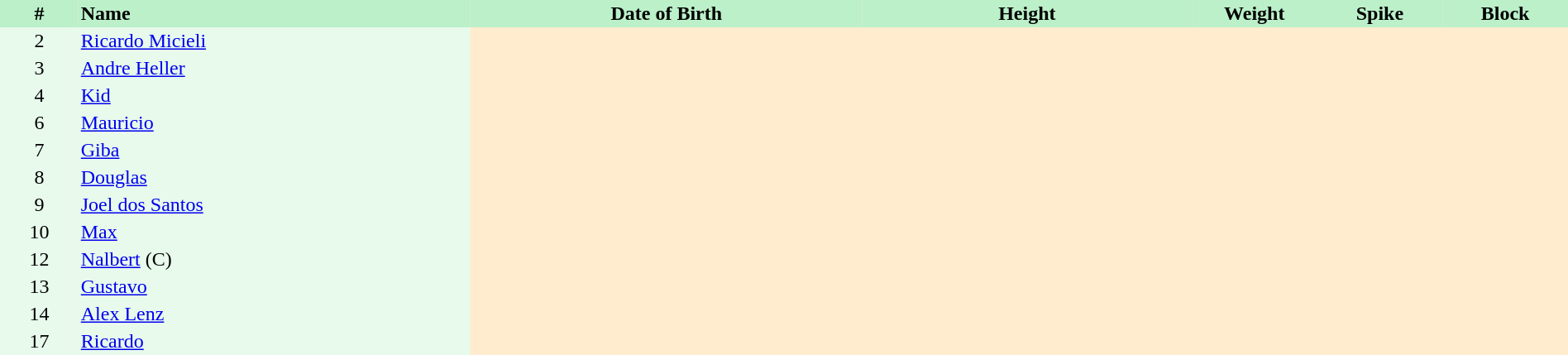<table border=0 cellpadding=2 cellspacing=0  |- bgcolor=#FFECCE style=text-align:center; font-size:90%; width=100%>
<tr bgcolor=#BBF0C9>
<th width=5%>#</th>
<th width=25% align=left>Name</th>
<th width=25%>Date of Birth</th>
<th width=21%>Height</th>
<th width=8%>Weight</th>
<th width=8%>Spike</th>
<th width=8%>Block</th>
</tr>
<tr bgcolor=#E7FAEC>
<td>2</td>
<td align="left"><a href='#'>Ricardo Micieli</a></td>
</tr>
<tr bgcolor=#E7FAEC>
<td>3</td>
<td align="left"><a href='#'>Andre Heller</a></td>
</tr>
<tr bgcolor=#E7FAEC>
<td>4</td>
<td align="left"><a href='#'>Kid</a></td>
</tr>
<tr bgcolor=#E7FAEC>
<td>6</td>
<td align="left"><a href='#'>Mauricio</a></td>
</tr>
<tr bgcolor=#E7FAEC>
<td>7</td>
<td align="left"><a href='#'>Giba</a></td>
</tr>
<tr bgcolor=#E7FAEC>
<td>8</td>
<td align="left"><a href='#'>Douglas</a></td>
</tr>
<tr bgcolor=#E7FAEC>
<td>9</td>
<td align="left"><a href='#'>Joel dos Santos</a></td>
</tr>
<tr bgcolor=#E7FAEC>
<td>10</td>
<td align="left"><a href='#'>Max</a></td>
</tr>
<tr bgcolor=#E7FAEC>
<td>12</td>
<td align="left"><a href='#'>Nalbert</a> (C)</td>
</tr>
<tr bgcolor=#E7FAEC>
<td>13</td>
<td align="left"><a href='#'>Gustavo</a></td>
</tr>
<tr bgcolor=#E7FAEC>
<td>14</td>
<td align="left"><a href='#'>Alex Lenz</a></td>
</tr>
<tr bgcolor=#E7FAEC>
<td>17</td>
<td align="left"><a href='#'>Ricardo</a></td>
</tr>
</table>
